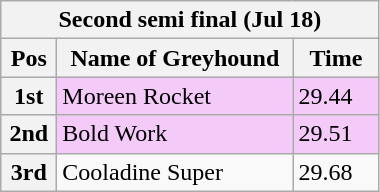<table class="wikitable">
<tr>
<th colspan="6">Second semi final (Jul 18)</th>
</tr>
<tr>
<th width=30>Pos</th>
<th width=150>Name of Greyhound</th>
<th width=50>Time</th>
</tr>
<tr style="background: #f4caf9;">
<th>1st</th>
<td>Moreen Rocket</td>
<td>29.44</td>
</tr>
<tr style="background: #f4caf9;">
<th>2nd</th>
<td>Bold Work</td>
<td>29.51</td>
</tr>
<tr>
<th>3rd</th>
<td>Cooladine Super</td>
<td>29.68</td>
</tr>
</table>
